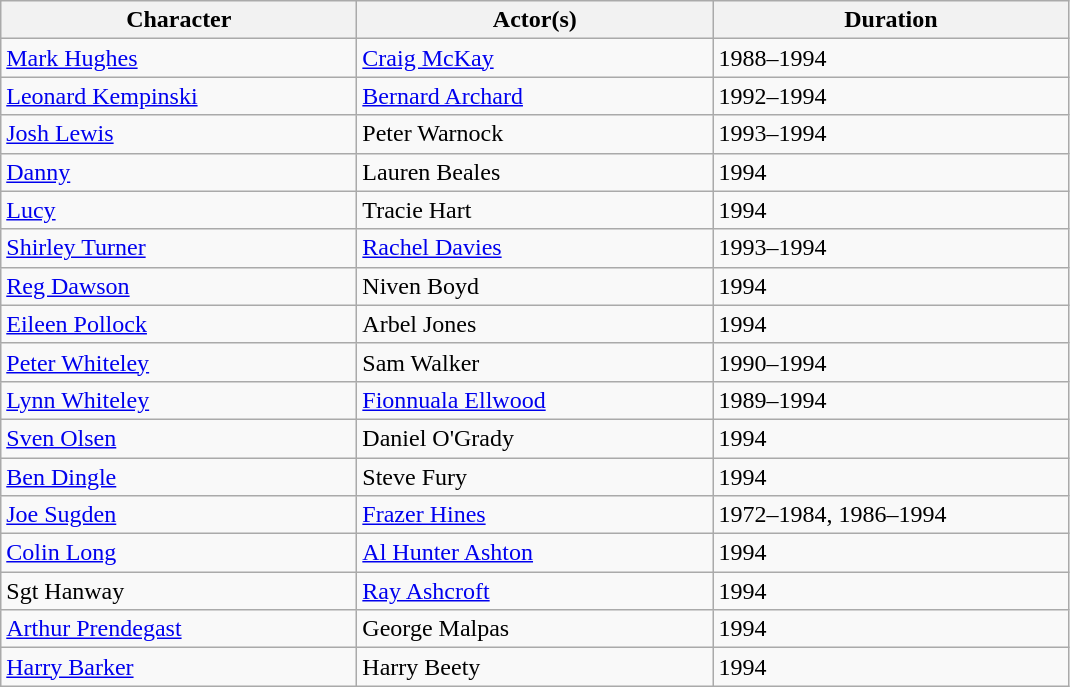<table class="wikitable">
<tr>
<th scope="col" width="230">Character</th>
<th scope="col" width="230">Actor(s)</th>
<th scope="col" width="230">Duration</th>
</tr>
<tr>
<td><a href='#'>Mark Hughes</a></td>
<td><a href='#'>Craig McKay</a></td>
<td>1988–1994</td>
</tr>
<tr>
<td><a href='#'>Leonard Kempinski</a></td>
<td><a href='#'>Bernard Archard</a></td>
<td>1992–1994</td>
</tr>
<tr>
<td><a href='#'>Josh Lewis</a></td>
<td>Peter Warnock</td>
<td>1993–1994</td>
</tr>
<tr>
<td><a href='#'>Danny</a></td>
<td>Lauren Beales</td>
<td>1994</td>
</tr>
<tr>
<td><a href='#'>Lucy</a></td>
<td>Tracie Hart</td>
<td>1994</td>
</tr>
<tr>
<td><a href='#'>Shirley Turner</a></td>
<td><a href='#'>Rachel Davies</a></td>
<td>1993–1994</td>
</tr>
<tr>
<td><a href='#'>Reg Dawson</a></td>
<td>Niven Boyd</td>
<td>1994</td>
</tr>
<tr>
<td><a href='#'>Eileen Pollock</a></td>
<td>Arbel Jones</td>
<td>1994</td>
</tr>
<tr>
<td><a href='#'>Peter Whiteley</a></td>
<td>Sam Walker</td>
<td>1990–1994</td>
</tr>
<tr>
<td><a href='#'>Lynn Whiteley</a></td>
<td><a href='#'>Fionnuala Ellwood</a></td>
<td>1989–1994</td>
</tr>
<tr>
<td><a href='#'>Sven Olsen</a></td>
<td>Daniel O'Grady</td>
<td>1994</td>
</tr>
<tr>
<td><a href='#'>Ben Dingle</a></td>
<td>Steve Fury</td>
<td>1994</td>
</tr>
<tr>
<td><a href='#'>Joe Sugden</a></td>
<td><a href='#'>Frazer Hines</a></td>
<td>1972–1984, 1986–1994</td>
</tr>
<tr>
<td><a href='#'>Colin Long</a></td>
<td><a href='#'>Al Hunter Ashton</a></td>
<td>1994</td>
</tr>
<tr>
<td>Sgt Hanway</td>
<td><a href='#'>Ray Ashcroft</a></td>
<td>1994</td>
</tr>
<tr>
<td><a href='#'>Arthur Prendegast</a></td>
<td>George Malpas</td>
<td>1994</td>
</tr>
<tr>
<td><a href='#'>Harry Barker</a></td>
<td>Harry Beety</td>
<td>1994</td>
</tr>
</table>
